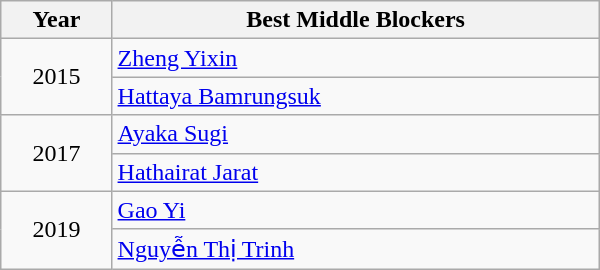<table class="wikitable" style="width: 400px;">
<tr>
<th width="40">Year</th>
<th width="200">Best Middle Blockers</th>
</tr>
<tr>
<td align=center rowspan=2>2015</td>
<td> <a href='#'>Zheng Yixin</a></td>
</tr>
<tr>
<td> <a href='#'>Hattaya Bamrungsuk</a></td>
</tr>
<tr>
<td align=center rowspan=2>2017</td>
<td> <a href='#'>Ayaka Sugi</a></td>
</tr>
<tr>
<td> <a href='#'>Hathairat Jarat</a></td>
</tr>
<tr>
<td align=center rowspan=2>2019</td>
<td> <a href='#'>Gao Yi</a></td>
</tr>
<tr>
<td> <a href='#'>Nguyễn Thị Trinh</a></td>
</tr>
</table>
